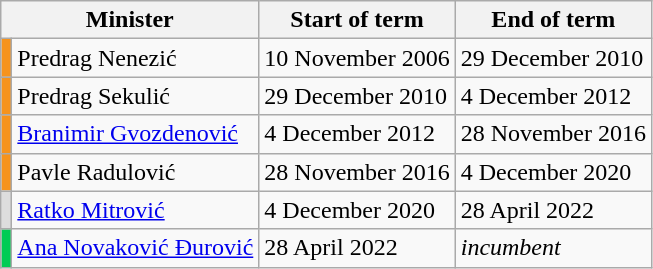<table class="wikitable">
<tr>
<th colspan=2>Minister</th>
<th>Start of term</th>
<th>End of term</th>
</tr>
<tr>
<th style="background:#F6931D;"></th>
<td>Predrag Nenezić</td>
<td>10 November 2006</td>
<td>29 December 2010</td>
</tr>
<tr>
<th style="background:#F6931D;"></th>
<td>Predrag Sekulić</td>
<td>29 December 2010</td>
<td>4 December 2012</td>
</tr>
<tr>
<th style="background:#F6931D;"></th>
<td><a href='#'>Branimir Gvozdenović</a></td>
<td>4 December 2012</td>
<td>28 November 2016</td>
</tr>
<tr>
<th style="background:#F6931D;"></th>
<td>Pavle Radulović</td>
<td>28 November 2016</td>
<td>4 December 2020</td>
</tr>
<tr>
<th style="background:#dddddd;"></th>
<td><a href='#'>Ratko Mitrović</a></td>
<td>4 December 2020</td>
<td>28 April 2022</td>
</tr>
<tr>
<th style="background:#00cc55;"></th>
<td><a href='#'>Ana Novaković Đurović</a></td>
<td>28 April 2022</td>
<td><em>incumbent</em></td>
</tr>
</table>
